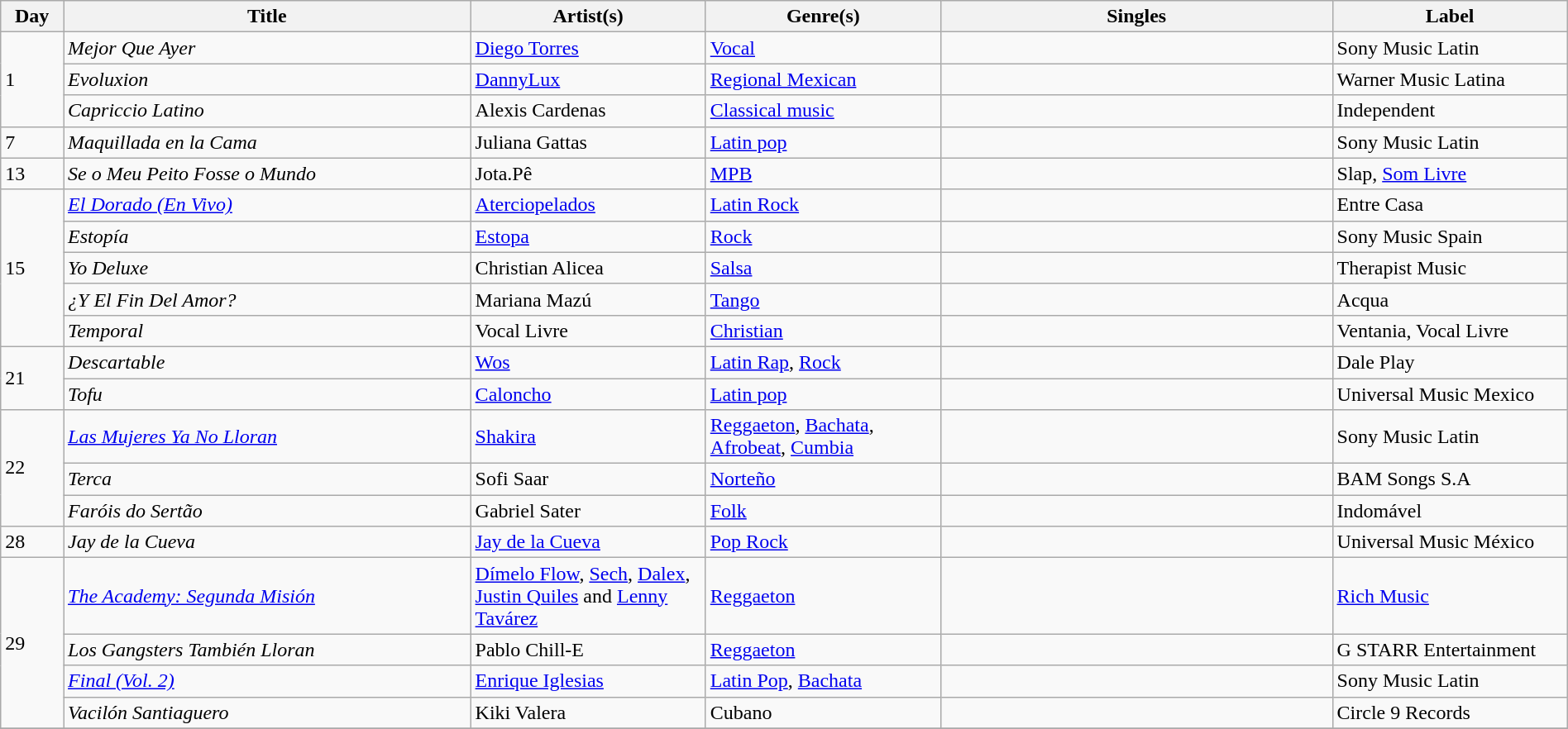<table class="wikitable" style="width:100%; margin-bottom:4px">
<tr>
<th scope="col" width="4%">Day</th>
<th scope="col" width="26%">Title</th>
<th scope="col" width="15%">Artist(s)</th>
<th scope="col" width="15%">Genre(s)</th>
<th scope="col" width="25%">Singles</th>
<th scope="col" width="15%">Label</th>
</tr>
<tr>
<td rowspan="3">1</td>
<td><em>Mejor Que Ayer</em></td>
<td><a href='#'>Diego Torres</a></td>
<td><a href='#'>Vocal</a></td>
<td></td>
<td>Sony Music Latin</td>
</tr>
<tr>
<td><em>Evoluxion</em></td>
<td><a href='#'>DannyLux</a></td>
<td><a href='#'>Regional Mexican</a></td>
<td></td>
<td>Warner Music Latina</td>
</tr>
<tr>
<td><em>Capriccio Latino</em></td>
<td>Alexis Cardenas</td>
<td><a href='#'>Classical music</a></td>
<td></td>
<td>Independent</td>
</tr>
<tr>
<td>7</td>
<td><em>Maquillada en la Cama</em></td>
<td>Juliana Gattas</td>
<td><a href='#'>Latin pop</a></td>
<td></td>
<td>Sony Music Latin</td>
</tr>
<tr>
<td>13</td>
<td><em>Se o Meu Peito Fosse o Mundo</em></td>
<td>Jota.Pê</td>
<td><a href='#'>MPB</a></td>
<td></td>
<td>Slap, <a href='#'>Som Livre</a></td>
</tr>
<tr>
<td rowspan="5">15</td>
<td><em><a href='#'>El Dorado (En Vivo)</a></em></td>
<td><a href='#'>Aterciopelados</a></td>
<td><a href='#'>Latin Rock</a></td>
<td></td>
<td>Entre Casa</td>
</tr>
<tr>
<td><em>Estopía</em></td>
<td><a href='#'>Estopa</a></td>
<td><a href='#'>Rock</a></td>
<td></td>
<td>Sony Music Spain</td>
</tr>
<tr>
<td><em>Yo Deluxe</em></td>
<td>Christian Alicea</td>
<td><a href='#'>Salsa</a></td>
<td></td>
<td>Therapist Music</td>
</tr>
<tr>
<td><em>¿Y El Fin Del Amor?</em></td>
<td>Mariana Mazú</td>
<td><a href='#'>Tango</a></td>
<td></td>
<td>Acqua</td>
</tr>
<tr>
<td><em>Temporal</em></td>
<td>Vocal Livre</td>
<td><a href='#'>Christian</a></td>
<td></td>
<td>Ventania, Vocal Livre</td>
</tr>
<tr>
<td rowspan="2">21</td>
<td><em>Descartable</em></td>
<td><a href='#'>Wos</a></td>
<td><a href='#'>Latin Rap</a>, <a href='#'>Rock</a></td>
<td></td>
<td>Dale Play</td>
</tr>
<tr>
<td><em>Tofu</em></td>
<td><a href='#'>Caloncho</a></td>
<td><a href='#'>Latin pop</a></td>
<td></td>
<td>Universal Music Mexico</td>
</tr>
<tr>
<td rowspan="3">22</td>
<td><em><a href='#'>Las Mujeres Ya No Lloran</a></em></td>
<td><a href='#'>Shakira</a></td>
<td><a href='#'>Reggaeton</a>, <a href='#'>Bachata</a>, <a href='#'>Afrobeat</a>, <a href='#'>Cumbia</a></td>
<td></td>
<td>Sony Music Latin</td>
</tr>
<tr>
<td><em>Terca</em></td>
<td>Sofi Saar</td>
<td><a href='#'>Norteño</a></td>
<td></td>
<td>BAM Songs S.A</td>
</tr>
<tr>
<td><em>Faróis do Sertão</em></td>
<td>Gabriel Sater</td>
<td><a href='#'>Folk</a></td>
<td></td>
<td>Indomável</td>
</tr>
<tr>
<td>28</td>
<td><em>Jay de la Cueva</em></td>
<td><a href='#'>Jay de la Cueva</a></td>
<td><a href='#'>Pop Rock</a></td>
<td></td>
<td>Universal Music México</td>
</tr>
<tr>
<td rowspan="4">29</td>
<td><em><a href='#'>The Academy: Segunda Misión</a></em></td>
<td><a href='#'>Dímelo Flow</a>, <a href='#'>Sech</a>, <a href='#'>Dalex</a>, <a href='#'>Justin Quiles</a> and <a href='#'>Lenny Tavárez</a></td>
<td><a href='#'>Reggaeton</a></td>
<td></td>
<td><a href='#'>Rich Music</a></td>
</tr>
<tr>
<td><em>Los Gangsters También Lloran</em></td>
<td>Pablo Chill-E</td>
<td><a href='#'>Reggaeton</a></td>
<td></td>
<td>G STARR Entertainment</td>
</tr>
<tr>
<td><em><a href='#'>Final (Vol. 2)</a></em></td>
<td><a href='#'>Enrique Iglesias</a></td>
<td><a href='#'>Latin Pop</a>, <a href='#'>Bachata</a></td>
<td></td>
<td>Sony Music Latin</td>
</tr>
<tr>
<td><em>Vacilón Santiaguero</em></td>
<td>Kiki Valera</td>
<td>Cubano</td>
<td></td>
<td>Circle 9 Records</td>
</tr>
<tr>
</tr>
</table>
